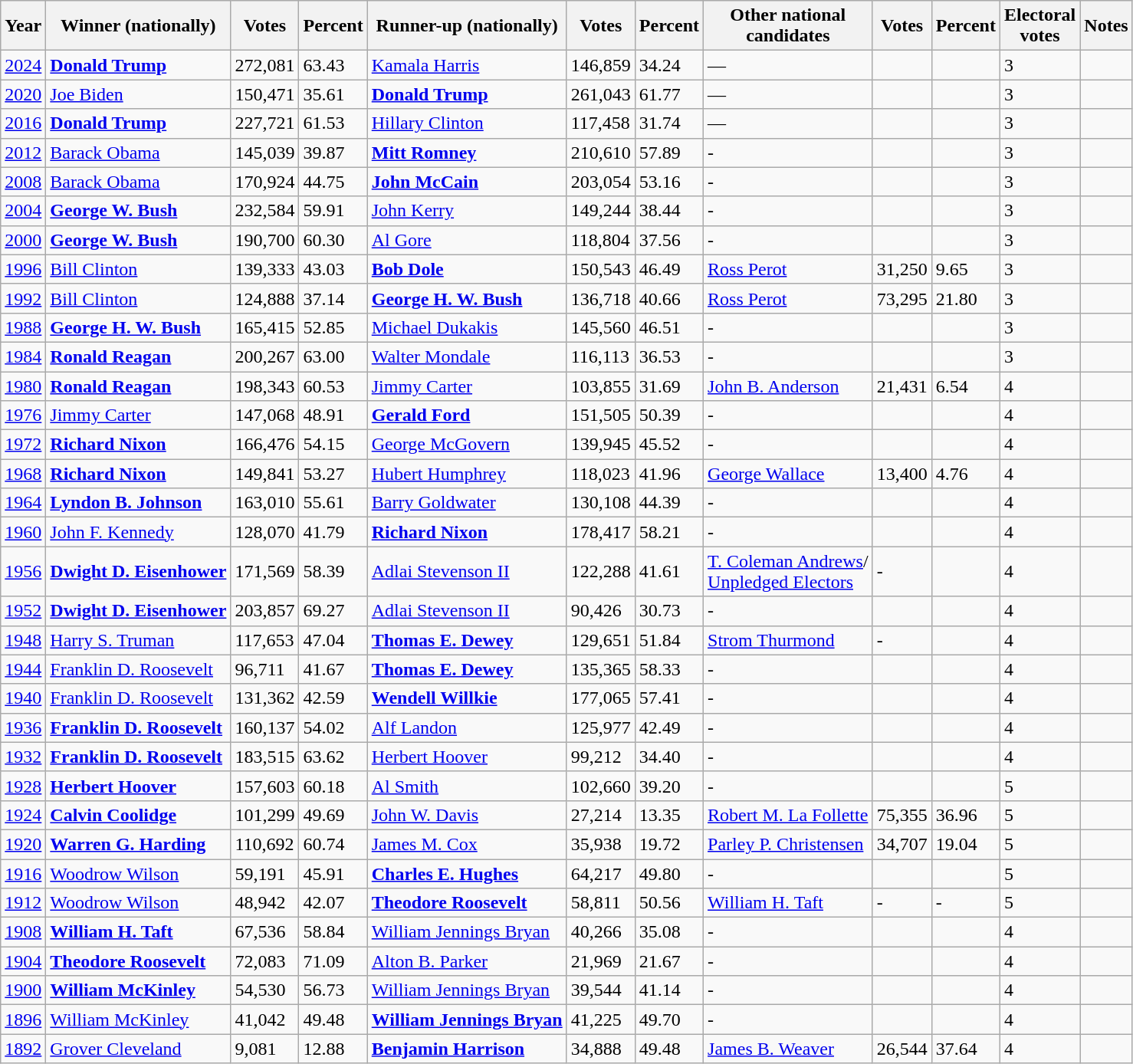<table class="wikitable sortable">
<tr>
<th data-sort-type="number">Year</th>
<th>Winner (nationally)</th>
<th data-sort-type="number">Votes</th>
<th data-sort-type="number">Percent</th>
<th>Runner-up (nationally)</th>
<th data-sort-type="number">Votes</th>
<th data-sort-type="number">Percent</th>
<th>Other national<br>candidates</th>
<th data-sort-type="number">Votes</th>
<th data-sort-type="number">Percent</th>
<th data-sort-type="number">Electoral<br>votes</th>
<th class="unsortable">Notes</th>
</tr>
<tr>
<td><a href='#'>2024</a></td>
<td><strong><a href='#'>Donald Trump</a></strong></td>
<td>272,081</td>
<td>63.43</td>
<td><a href='#'>Kamala Harris</a></td>
<td>146,859</td>
<td>34.24</td>
<td>—</td>
<td></td>
<td></td>
<td>3</td>
<td></td>
</tr>
<tr>
<td><a href='#'>2020</a></td>
<td><a href='#'>Joe Biden</a></td>
<td>150,471</td>
<td>35.61</td>
<td><strong><a href='#'>Donald Trump</a></strong></td>
<td>261,043</td>
<td>61.77</td>
<td>—</td>
<td></td>
<td></td>
<td>3</td>
<td></td>
</tr>
<tr>
<td><a href='#'>2016</a></td>
<td><strong><a href='#'>Donald Trump</a></strong></td>
<td>227,721</td>
<td>61.53</td>
<td><a href='#'>Hillary Clinton</a></td>
<td>117,458</td>
<td>31.74</td>
<td>—</td>
<td></td>
<td></td>
<td>3</td>
<td></td>
</tr>
<tr>
<td><a href='#'>2012</a></td>
<td><a href='#'>Barack Obama</a></td>
<td>145,039</td>
<td>39.87</td>
<td><strong><a href='#'>Mitt Romney</a></strong></td>
<td>210,610</td>
<td>57.89</td>
<td>-</td>
<td></td>
<td></td>
<td>3</td>
<td></td>
</tr>
<tr>
<td><a href='#'>2008</a></td>
<td><a href='#'>Barack Obama</a></td>
<td>170,924</td>
<td>44.75</td>
<td><strong><a href='#'>John McCain</a></strong></td>
<td>203,054</td>
<td>53.16</td>
<td>-</td>
<td></td>
<td></td>
<td>3</td>
<td></td>
</tr>
<tr>
<td><a href='#'>2004</a></td>
<td><strong><a href='#'>George W. Bush</a></strong></td>
<td>232,584</td>
<td>59.91</td>
<td><a href='#'>John Kerry</a></td>
<td>149,244</td>
<td>38.44</td>
<td>-</td>
<td></td>
<td></td>
<td>3</td>
<td></td>
</tr>
<tr>
<td><a href='#'>2000</a></td>
<td><strong><a href='#'>George W. Bush</a></strong></td>
<td>190,700</td>
<td>60.30</td>
<td><a href='#'>Al Gore</a></td>
<td>118,804</td>
<td>37.56</td>
<td>-</td>
<td></td>
<td></td>
<td>3</td>
<td></td>
</tr>
<tr>
<td><a href='#'>1996</a></td>
<td><a href='#'>Bill Clinton</a></td>
<td>139,333</td>
<td>43.03</td>
<td><strong><a href='#'>Bob Dole</a></strong></td>
<td>150,543</td>
<td>46.49</td>
<td><a href='#'>Ross Perot</a></td>
<td>31,250</td>
<td>9.65</td>
<td>3</td>
<td></td>
</tr>
<tr>
<td><a href='#'>1992</a></td>
<td><a href='#'>Bill Clinton</a></td>
<td>124,888</td>
<td>37.14</td>
<td><strong><a href='#'>George H. W. Bush</a></strong></td>
<td>136,718</td>
<td>40.66</td>
<td><a href='#'>Ross Perot</a></td>
<td>73,295</td>
<td>21.80</td>
<td>3</td>
<td></td>
</tr>
<tr>
<td><a href='#'>1988</a></td>
<td><strong><a href='#'>George H. W. Bush</a></strong></td>
<td>165,415</td>
<td>52.85</td>
<td><a href='#'>Michael Dukakis</a></td>
<td>145,560</td>
<td>46.51</td>
<td>-</td>
<td></td>
<td></td>
<td>3</td>
<td></td>
</tr>
<tr>
<td><a href='#'>1984</a></td>
<td><strong><a href='#'>Ronald Reagan</a></strong></td>
<td>200,267</td>
<td>63.00</td>
<td><a href='#'>Walter Mondale</a></td>
<td>116,113</td>
<td>36.53</td>
<td>-</td>
<td></td>
<td></td>
<td>3</td>
<td></td>
</tr>
<tr>
<td><a href='#'>1980</a></td>
<td><strong><a href='#'>Ronald Reagan</a></strong></td>
<td>198,343</td>
<td>60.53</td>
<td><a href='#'>Jimmy Carter</a></td>
<td>103,855</td>
<td>31.69</td>
<td><a href='#'>John B. Anderson</a></td>
<td>21,431</td>
<td>6.54</td>
<td>4</td>
<td></td>
</tr>
<tr>
<td><a href='#'>1976</a></td>
<td><a href='#'>Jimmy Carter</a></td>
<td>147,068</td>
<td>48.91</td>
<td><strong><a href='#'>Gerald Ford</a></strong></td>
<td>151,505</td>
<td>50.39</td>
<td>-</td>
<td></td>
<td></td>
<td>4</td>
<td></td>
</tr>
<tr>
<td><a href='#'>1972</a></td>
<td><strong><a href='#'>Richard Nixon</a></strong></td>
<td>166,476</td>
<td>54.15</td>
<td><a href='#'>George McGovern</a></td>
<td>139,945</td>
<td>45.52</td>
<td>-</td>
<td></td>
<td></td>
<td>4</td>
<td></td>
</tr>
<tr>
<td><a href='#'>1968</a></td>
<td><strong><a href='#'>Richard Nixon</a></strong></td>
<td>149,841</td>
<td>53.27</td>
<td><a href='#'>Hubert Humphrey</a></td>
<td>118,023</td>
<td>41.96</td>
<td><a href='#'>George Wallace</a></td>
<td>13,400</td>
<td>4.76</td>
<td>4</td>
<td></td>
</tr>
<tr>
<td><a href='#'>1964</a></td>
<td><strong><a href='#'>Lyndon B. Johnson</a></strong></td>
<td>163,010</td>
<td>55.61</td>
<td><a href='#'>Barry Goldwater</a></td>
<td>130,108</td>
<td>44.39</td>
<td>-</td>
<td></td>
<td></td>
<td>4</td>
<td></td>
</tr>
<tr>
<td><a href='#'>1960</a></td>
<td><a href='#'>John F. Kennedy</a></td>
<td>128,070</td>
<td>41.79</td>
<td><strong><a href='#'>Richard Nixon</a></strong></td>
<td>178,417</td>
<td>58.21</td>
<td>-</td>
<td></td>
<td></td>
<td>4</td>
<td></td>
</tr>
<tr>
<td><a href='#'>1956</a></td>
<td><strong><a href='#'>Dwight D. Eisenhower</a></strong></td>
<td>171,569</td>
<td>58.39</td>
<td><a href='#'>Adlai Stevenson II</a></td>
<td>122,288</td>
<td>41.61</td>
<td><a href='#'>T. Coleman Andrews</a>/<br><a href='#'>Unpledged Electors</a></td>
<td>-</td>
<td></td>
<td>4</td>
<td></td>
</tr>
<tr>
<td><a href='#'>1952</a></td>
<td><strong><a href='#'>Dwight D. Eisenhower</a></strong></td>
<td>203,857</td>
<td>69.27</td>
<td><a href='#'>Adlai Stevenson II</a></td>
<td>90,426</td>
<td>30.73</td>
<td>-</td>
<td></td>
<td></td>
<td>4</td>
<td></td>
</tr>
<tr>
<td><a href='#'>1948</a></td>
<td><a href='#'>Harry S. Truman</a></td>
<td>117,653</td>
<td>47.04</td>
<td><strong><a href='#'>Thomas E. Dewey</a></strong></td>
<td>129,651</td>
<td>51.84</td>
<td><a href='#'>Strom Thurmond</a></td>
<td>-</td>
<td></td>
<td>4</td>
<td></td>
</tr>
<tr>
<td><a href='#'>1944</a></td>
<td><a href='#'>Franklin D. Roosevelt</a></td>
<td>96,711</td>
<td>41.67</td>
<td><strong><a href='#'>Thomas E. Dewey</a></strong></td>
<td>135,365</td>
<td>58.33</td>
<td>-</td>
<td></td>
<td></td>
<td>4</td>
<td></td>
</tr>
<tr>
<td><a href='#'>1940</a></td>
<td><a href='#'>Franklin D. Roosevelt</a></td>
<td>131,362</td>
<td>42.59</td>
<td><strong><a href='#'>Wendell Willkie</a></strong></td>
<td>177,065</td>
<td>57.41</td>
<td>-</td>
<td></td>
<td></td>
<td>4</td>
<td></td>
</tr>
<tr>
<td><a href='#'>1936</a></td>
<td><strong><a href='#'>Franklin D. Roosevelt</a></strong></td>
<td>160,137</td>
<td>54.02</td>
<td><a href='#'>Alf Landon</a></td>
<td>125,977</td>
<td>42.49</td>
<td>-</td>
<td></td>
<td></td>
<td>4</td>
<td></td>
</tr>
<tr>
<td><a href='#'>1932</a></td>
<td><strong><a href='#'>Franklin D. Roosevelt</a></strong></td>
<td>183,515</td>
<td>63.62</td>
<td><a href='#'>Herbert Hoover</a></td>
<td>99,212</td>
<td>34.40</td>
<td>-</td>
<td></td>
<td></td>
<td>4</td>
<td></td>
</tr>
<tr>
<td><a href='#'>1928</a></td>
<td><strong><a href='#'>Herbert Hoover</a></strong></td>
<td>157,603</td>
<td>60.18</td>
<td><a href='#'>Al Smith</a></td>
<td>102,660</td>
<td>39.20</td>
<td>-</td>
<td></td>
<td></td>
<td>5</td>
<td></td>
</tr>
<tr>
<td><a href='#'>1924</a></td>
<td><strong><a href='#'>Calvin Coolidge</a></strong></td>
<td>101,299</td>
<td>49.69</td>
<td><a href='#'>John W. Davis</a></td>
<td>27,214</td>
<td>13.35</td>
<td><a href='#'>Robert M. La Follette</a></td>
<td>75,355</td>
<td>36.96</td>
<td>5</td>
<td></td>
</tr>
<tr>
<td><a href='#'>1920</a></td>
<td><strong><a href='#'>Warren G. Harding</a></strong></td>
<td>110,692</td>
<td>60.74</td>
<td><a href='#'>James M. Cox</a></td>
<td>35,938</td>
<td>19.72</td>
<td><a href='#'>Parley P. Christensen</a></td>
<td>34,707</td>
<td>19.04</td>
<td>5</td>
<td></td>
</tr>
<tr>
<td><a href='#'>1916</a></td>
<td><a href='#'>Woodrow Wilson</a></td>
<td>59,191</td>
<td>45.91</td>
<td><strong><a href='#'>Charles E. Hughes</a></strong></td>
<td>64,217</td>
<td>49.80</td>
<td>-</td>
<td></td>
<td></td>
<td>5</td>
<td></td>
</tr>
<tr>
<td><a href='#'>1912</a></td>
<td><a href='#'>Woodrow Wilson</a></td>
<td>48,942</td>
<td>42.07</td>
<td><strong><a href='#'>Theodore Roosevelt</a></strong></td>
<td>58,811</td>
<td>50.56</td>
<td><a href='#'>William H. Taft</a></td>
<td>-</td>
<td>-</td>
<td>5</td>
<td></td>
</tr>
<tr>
<td><a href='#'>1908</a></td>
<td><strong><a href='#'>William H. Taft</a></strong></td>
<td>67,536</td>
<td>58.84</td>
<td><a href='#'>William Jennings Bryan</a></td>
<td>40,266</td>
<td>35.08</td>
<td>-</td>
<td></td>
<td></td>
<td>4</td>
<td></td>
</tr>
<tr>
<td><a href='#'>1904</a></td>
<td><strong><a href='#'>Theodore Roosevelt</a></strong></td>
<td>72,083</td>
<td>71.09</td>
<td><a href='#'>Alton B. Parker</a></td>
<td>21,969</td>
<td>21.67</td>
<td>-</td>
<td></td>
<td></td>
<td>4</td>
<td></td>
</tr>
<tr>
<td><a href='#'>1900</a></td>
<td><strong><a href='#'>William McKinley</a></strong></td>
<td>54,530</td>
<td>56.73</td>
<td><a href='#'>William Jennings Bryan</a></td>
<td>39,544</td>
<td>41.14</td>
<td>-</td>
<td></td>
<td></td>
<td>4</td>
<td></td>
</tr>
<tr>
<td><a href='#'>1896</a></td>
<td><a href='#'>William McKinley</a></td>
<td>41,042</td>
<td>49.48</td>
<td><strong><a href='#'>William Jennings Bryan</a></strong></td>
<td>41,225</td>
<td>49.70</td>
<td>-</td>
<td></td>
<td></td>
<td>4</td>
<td></td>
</tr>
<tr>
<td><a href='#'>1892</a></td>
<td><a href='#'>Grover Cleveland</a></td>
<td>9,081</td>
<td>12.88</td>
<td><strong><a href='#'>Benjamin Harrison</a></strong></td>
<td>34,888</td>
<td>49.48</td>
<td><a href='#'>James B. Weaver</a></td>
<td>26,544</td>
<td>37.64</td>
<td>4</td>
<td></td>
</tr>
</table>
